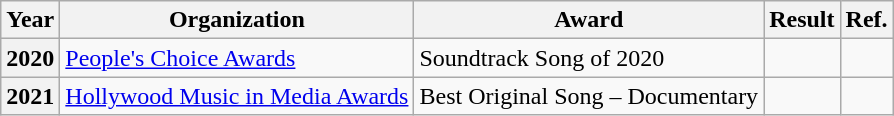<table class="wikitable plainrowheaders">
<tr>
<th>Year</th>
<th>Organization</th>
<th>Award</th>
<th>Result</th>
<th>Ref.</th>
</tr>
<tr>
<th scope="row">2020</th>
<td><a href='#'>People's Choice Awards</a></td>
<td>Soundtrack Song of 2020</td>
<td></td>
<td style="text-align:center;"></td>
</tr>
<tr>
<th scope="row">2021</th>
<td><a href='#'>Hollywood Music in Media Awards</a></td>
<td>Best Original Song – Documentary</td>
<td></td>
<td></td>
</tr>
</table>
